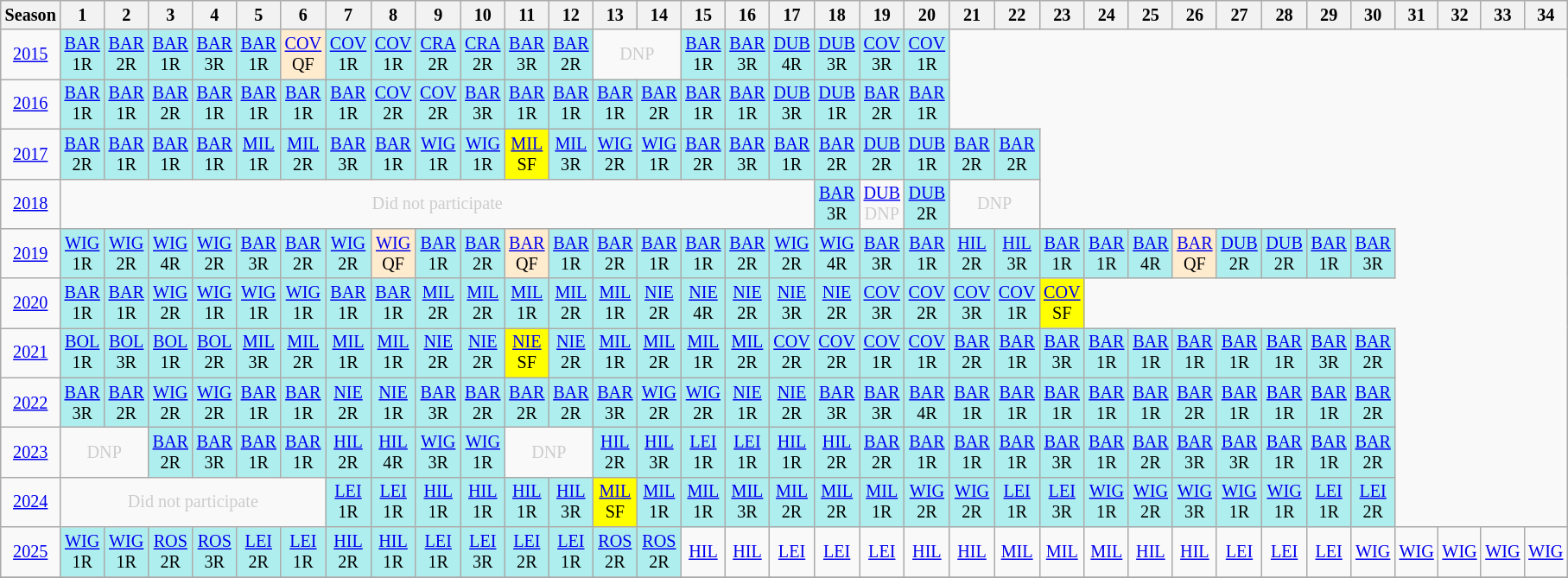<table class="wikitable" style="width:28%; margin:0; font-size:84%">
<tr>
<th>Season</th>
<th>1</th>
<th>2</th>
<th>3</th>
<th>4</th>
<th>5</th>
<th>6</th>
<th>7</th>
<th>8</th>
<th>9</th>
<th>10</th>
<th>11</th>
<th>12</th>
<th>13</th>
<th>14</th>
<th>15</th>
<th>16</th>
<th>17</th>
<th>18</th>
<th>19</th>
<th>20</th>
<th>21</th>
<th>22</th>
<th>23</th>
<th>24</th>
<th>25</th>
<th>26</th>
<th>27</th>
<th>28</th>
<th>29</th>
<th>30</th>
<th>31</th>
<th>32</th>
<th>33</th>
<th>34</th>
</tr>
<tr>
<td style="text-align:center;"background:#efefef;"><a href='#'>2015</a></td>
<td style="text-align:center; background:#afeeee;"><a href='#'>BAR</a><br>1R</td>
<td style="text-align:center; background:#afeeee"><a href='#'>BAR</a><br>2R</td>
<td style="text-align:center; background:#afeeee;"><a href='#'>BAR</a><br>1R</td>
<td style="text-align:center; background:#afeeee;"><a href='#'>BAR</a><br>3R</td>
<td style="text-align:center; background:#afeeee;"><a href='#'>BAR</a><br>1R</td>
<td style="text-align:center; background:#ffebcd;"><a href='#'>COV</a><br>QF</td>
<td style="text-align:center; background:#afeeee;"><a href='#'>COV</a><br>1R</td>
<td style="text-align:center; background:#afeeee;"><a href='#'>COV</a><br>1R</td>
<td style="text-align:center; background:#afeeee;"><a href='#'>CRA</a><br>2R</td>
<td style="text-align:center; background:#afeeee"><a href='#'>CRA</a><br>2R</td>
<td style="text-align:center; background:#afeeee;"><a href='#'>BAR</a><br>3R</td>
<td style="text-align:center; background:#afeeee;"><a href='#'>BAR</a><br>2R</td>
<td colspan="2" style="text-align:center; color:#ccc;">DNP</td>
<td style="text-align:center; background:#afeeee;"><a href='#'>BAR</a><br>1R</td>
<td style="text-align:center; background:#afeeee;"><a href='#'>BAR</a><br>3R</td>
<td style="text-align:center; background:#afeeee;"><a href='#'>DUB</a><br>4R</td>
<td style="text-align:center; background:#afeeee;"><a href='#'>DUB</a><br>3R</td>
<td style="text-align:center; background:#afeeee;"><a href='#'>COV</a><br>3R</td>
<td style="text-align:center; background:#afeeee;"><a href='#'>COV</a><br>1R</td>
</tr>
<tr>
<td style="text-align:center;"background:#efefef;"><a href='#'>2016</a></td>
<td style="text-align:center; background:#afeeee;"><a href='#'>BAR</a><br>1R</td>
<td style="text-align:center; background:#afeeee;"><a href='#'>BAR</a><br>1R</td>
<td style="text-align:center; background:#afeeee;"><a href='#'>BAR</a><br>2R</td>
<td style="text-align:center; background:#afeeee;"><a href='#'>BAR</a><br>1R</td>
<td style="text-align:center; background:#afeeee;"><a href='#'>BAR</a><br>1R</td>
<td style="text-align:center; background:#afeeee;"><a href='#'>BAR</a><br>1R</td>
<td style="text-align:center; background:#afeeee;"><a href='#'>BAR</a><br>1R</td>
<td style="text-align:center; background:#afeeee;"><a href='#'>COV</a><br>2R</td>
<td style="text-align:center; background:#afeeee;"><a href='#'>COV</a><br>2R</td>
<td style="text-align:center; background:#afeeee;"><a href='#'>BAR</a><br>3R</td>
<td style="text-align:center; background:#afeeee;"><a href='#'>BAR</a><br>1R</td>
<td style="text-align:center; background:#afeeee;"><a href='#'>BAR</a><br>1R</td>
<td style="text-align:center; background:#afeeee;"><a href='#'>BAR</a><br>1R</td>
<td style="text-align:center; background:#afeeee;"><a href='#'>BAR</a><br>2R</td>
<td style="text-align:center; background:#afeeee;"><a href='#'>BAR</a><br>1R</td>
<td style="text-align:center; background:#afeeee;"><a href='#'>BAR</a><br>1R</td>
<td style="text-align:center; background:#afeeee;"><a href='#'>DUB</a><br>3R</td>
<td style="text-align:center; background:#afeeee;"><a href='#'>DUB</a><br>1R</td>
<td style="text-align:center; background:#afeeee;"><a href='#'>BAR</a><br>2R</td>
<td style="text-align:center; background:#afeeee;"><a href='#'>BAR</a><br>1R</td>
</tr>
<tr>
<td style="text-align:center;"background:#efefef;"><a href='#'>2017</a></td>
<td style="text-align:center; background:#afeeee;"><a href='#'>BAR</a><br>2R</td>
<td style="text-align:center; background:#afeeee;"><a href='#'>BAR</a><br>1R</td>
<td style="text-align:center; background:#afeeee;"><a href='#'>BAR</a><br>1R</td>
<td style="text-align:center; background:#afeeee;"><a href='#'>BAR</a><br>1R</td>
<td style="text-align:center; background:#afeeee;"><a href='#'>MIL</a><br>1R</td>
<td style="text-align:center; background:#afeeee;"><a href='#'>MIL</a><br>2R</td>
<td style="text-align:center; background:#afeeee;"><a href='#'>BAR</a><br>3R</td>
<td style="text-align:center; background:#afeeee;"><a href='#'>BAR</a><br>1R</td>
<td style="text-align:center; background:#afeeee;"><a href='#'>WIG</a><br>1R</td>
<td style="text-align:center; background:#afeeee;"><a href='#'>WIG</a><br>1R</td>
<td style="text-align:center; background:yellow;"><a href='#'>MIL</a><br>SF</td>
<td style="text-align:center; background:#afeeee;"><a href='#'>MIL</a><br>3R</td>
<td style="text-align:center; background:#afeeee;"><a href='#'>WIG</a><br>2R</td>
<td style="text-align:center; background:#afeeee;"><a href='#'>WIG</a><br>1R</td>
<td style="text-align:center; background:#afeeee;"><a href='#'>BAR</a><br>2R</td>
<td style="text-align:center; background:#afeeee;"><a href='#'>BAR</a><br>3R</td>
<td style="text-align:center; background:#afeeee;"><a href='#'>BAR</a><br>1R</td>
<td style="text-align:center; background:#afeeee;"><a href='#'>BAR</a><br>2R</td>
<td style="text-align:center; background:#afeeee;"><a href='#'>DUB</a><br>2R</td>
<td style="text-align:center; background:#afeeee;"><a href='#'>DUB</a><br>1R</td>
<td style="text-align:center; background:#afeeee;"><a href='#'>BAR</a><br>2R</td>
<td style="text-align:center; background:#afeeee;"><a href='#'>BAR</a><br>2R</td>
</tr>
<tr>
<td style="text-align:center;"background:#efefef;"><a href='#'>2018</a></td>
<td colspan="17" style="text-align:center; color:#ccc;">Did not participate</td>
<td style="text-align:center; background:#afeeee;"><a href='#'>BAR</a><br>3R</td>
<td style="text-align:center; color:#ccc;"><a href='#'>DUB</a><br>DNP</td>
<td style="text-align:center; background:#afeeee;"><a href='#'>DUB</a><br>2R</td>
<td colspan="2" style="text-align:center; color:#ccc;">DNP</td>
</tr>
<tr>
<td style="text-align:center;"background:#efefef;"><a href='#'>2019</a></td>
<td style="text-align:center; background:#afeeee;"><a href='#'>WIG</a><br>1R</td>
<td style="text-align:center; background:#afeeee;"><a href='#'>WIG</a><br>2R</td>
<td style="text-align:center; background:#afeeee;"><a href='#'>WIG</a><br>4R</td>
<td style="text-align:center; background:#afeeee;"><a href='#'>WIG</a><br>2R</td>
<td style="text-align:center; background:#afeeee;"><a href='#'>BAR</a><br>3R</td>
<td style="text-align:center; background:#afeeee;"><a href='#'>BAR</a><br>2R</td>
<td style="text-align:center; background:#afeeee;"><a href='#'>WIG</a><br>2R</td>
<td style="text-align:center; background:#ffebcd;"><a href='#'>WIG</a><br>QF</td>
<td style="text-align:center; background:#afeeee;"><a href='#'>BAR</a><br>1R</td>
<td style="text-align:center; background:#afeeee;"><a href='#'>BAR</a><br>2R</td>
<td style="text-align:center; background:#ffebcd;"><a href='#'>BAR</a><br>QF</td>
<td style="text-align:center; background:#afeeee;"><a href='#'>BAR</a><br>1R</td>
<td style="text-align:center; background:#afeeee;"><a href='#'>BAR</a><br>2R</td>
<td style="text-align:center; background:#afeeee;"><a href='#'>BAR</a><br>1R</td>
<td style="text-align:center; background:#afeeee;"><a href='#'>BAR</a><br>1R</td>
<td style="text-align:center; background:#afeeee;"><a href='#'>BAR</a><br>2R</td>
<td style="text-align:center; background:#afeeee;"><a href='#'>WIG</a><br>2R</td>
<td style="text-align:center; background:#afeeee;"><a href='#'>WIG</a><br>4R</td>
<td style="text-align:center; background:#afeeee;"><a href='#'>BAR</a><br>3R</td>
<td style="text-align:center; background:#afeeee;"><a href='#'>BAR</a><br>1R</td>
<td style="text-align:center; background:#afeeee;"><a href='#'>HIL</a><br>2R</td>
<td style="text-align:center; background:#afeeee;"><a href='#'>HIL</a><br>3R</td>
<td style="text-align:center; background:#afeeee;"><a href='#'>BAR</a><br>1R</td>
<td style="text-align:center; background:#afeeee;"><a href='#'>BAR</a><br>1R</td>
<td style="text-align:center; background:#afeeee;"><a href='#'>BAR</a><br>4R</td>
<td style="text-align:center; background:#ffebcd;"><a href='#'>BAR</a><br>QF</td>
<td style="text-align:center; background:#afeeee;"><a href='#'>DUB</a><br>2R</td>
<td style="text-align:center; background:#afeeee;"><a href='#'>DUB</a><br>2R</td>
<td style="text-align:center; background:#afeeee;"><a href='#'>BAR</a><br>1R</td>
<td style="text-align:center; background:#afeeee;"><a href='#'>BAR</a><br>3R</td>
</tr>
<tr>
<td style="text-align:center;"background:#efefef;"><a href='#'>2020</a></td>
<td style="text-align:center; background:#afeeee;"><a href='#'>BAR</a><br>1R</td>
<td style="text-align:center; background:#afeeee;"><a href='#'>BAR</a><br>1R</td>
<td style="text-align:center; background:#afeeee;"><a href='#'>WIG</a><br>2R</td>
<td style="text-align:center; background:#afeeee;"><a href='#'>WIG</a><br>1R</td>
<td style="text-align:center; background:#afeeee;"><a href='#'>WIG</a><br>1R</td>
<td style="text-align:center; background:#afeeee;"><a href='#'>WIG</a><br>1R</td>
<td style="text-align:center; background:#afeeee;"><a href='#'>BAR</a><br>1R</td>
<td style="text-align:center; background:#afeeee;"><a href='#'>BAR</a><br>1R</td>
<td style="text-align:center; background:#afeeee;"><a href='#'>MIL</a><br>2R</td>
<td style="text-align:center; background:#afeeee;"><a href='#'>MIL</a><br>2R</td>
<td style="text-align:center; background:#afeeee;"><a href='#'>MIL</a><br>1R</td>
<td style="text-align:center; background:#afeeee;"><a href='#'>MIL</a><br>2R</td>
<td style="text-align:center; background:#afeeee;"><a href='#'>MIL</a><br>1R</td>
<td style="text-align:center; background:#afeeee;"><a href='#'>NIE</a><br>2R</td>
<td style="text-align:center; background:#afeeee;"><a href='#'>NIE</a><br>4R</td>
<td style="text-align:center; background:#afeeee;"><a href='#'>NIE</a><br>2R</td>
<td style="text-align:center; background:#afeeee;"><a href='#'>NIE</a><br>3R</td>
<td style="text-align:center; background:#afeeee;"><a href='#'>NIE</a><br>2R</td>
<td style="text-align:center; background:#afeeee;"><a href='#'>COV</a><br>3R</td>
<td style="text-align:center; background:#afeeee;"><a href='#'>COV</a><br>2R</td>
<td style="text-align:center; background:#afeeee;"><a href='#'>COV</a><br>3R</td>
<td style="text-align:center; background:#afeeee;"><a href='#'>COV</a><br>1R</td>
<td style="text-align:center; background:yellow;"><a href='#'>COV</a><br>SF</td>
</tr>
<tr>
<td style="text-align:center; "background:#efefef;"><a href='#'>2021</a></td>
<td style="text-align:center; background:#afeeee;"><a href='#'>BOL</a><br>1R</td>
<td style="text-align:center; background:#afeeee;"><a href='#'>BOL</a><br>3R</td>
<td style="text-align:center; background:#afeeee;"><a href='#'>BOL</a><br>1R</td>
<td style="text-align:center; background:#afeeee;"><a href='#'>BOL</a><br>2R</td>
<td style="text-align:center; background:#afeeee;"><a href='#'>MIL</a><br>3R</td>
<td style="text-align:center; background:#afeeee;"><a href='#'>MIL</a><br>2R</td>
<td style="text-align:center; background:#afeeee;"><a href='#'>MIL</a><br>1R</td>
<td style="text-align:center; background:#afeeee;"><a href='#'>MIL</a><br>1R</td>
<td style="text-align:center; background:#afeeee;"><a href='#'>NIE</a><br>2R</td>
<td style="text-align:center; background:#afeeee;"><a href='#'>NIE</a><br>2R</td>
<td style="text-align:center; background:yellow;"><a href='#'>NIE</a><br>SF</td>
<td style="text-align:center; background:#afeeee;"><a href='#'>NIE</a><br>2R</td>
<td style="text-align:center; background:#afeeee;"><a href='#'>MIL</a><br>1R</td>
<td style="text-align:center; background:#afeeee;"><a href='#'>MIL</a><br>2R</td>
<td style="text-align:center; background:#afeeee;"><a href='#'>MIL</a><br>1R</td>
<td style="text-align:center; background:#afeeee;"><a href='#'>MIL</a><br>2R</td>
<td style="text-align:center; background:#afeeee;"><a href='#'>COV</a><br>2R</td>
<td style="text-align:center; background:#afeeee;"><a href='#'>COV</a><br>2R</td>
<td style="text-align:center; background:#afeeee;"><a href='#'>COV</a><br>1R</td>
<td style="text-align:center; background:#afeeee;"><a href='#'>COV</a><br>1R</td>
<td style="text-align:center; background:#afeeee;"><a href='#'>BAR</a><br>2R</td>
<td style="text-align:center; background:#afeeee;"><a href='#'>BAR</a><br>1R</td>
<td style="text-align:center; background:#afeeee;"><a href='#'>BAR</a><br>3R</td>
<td style="text-align:center; background:#afeeee;"><a href='#'>BAR</a><br>1R</td>
<td style="text-align:center; background:#afeeee;"><a href='#'>BAR</a><br>1R</td>
<td style="text-align:center; background:#afeeee;"><a href='#'>BAR</a><br>1R</td>
<td style="text-align:center; background:#afeeee;"><a href='#'>BAR</a><br>1R</td>
<td style="text-align:center; background:#afeeee;"><a href='#'>BAR</a><br>1R</td>
<td style="text-align:center; background:#afeeee;"><a href='#'>BAR</a><br>3R</td>
<td style="text-align:center; background:#afeeee;"><a href='#'>BAR</a><br>2R</td>
</tr>
<tr>
<td style="text-align:center;"background:#efefef;"><a href='#'>2022</a></td>
<td style="text-align:center; background:#afeeee;"><a href='#'>BAR</a><br>3R</td>
<td style="text-align:center; background:#afeeee;"><a href='#'>BAR</a><br>2R</td>
<td style="text-align:center; background:#afeeee;"><a href='#'>WIG</a><br>2R</td>
<td style="text-align:center; background:#afeeee;"><a href='#'>WIG</a><br>2R</td>
<td style="text-align:center; background:#afeeee;"><a href='#'>BAR</a><br>1R</td>
<td style="text-align:center; background:#afeeee;"><a href='#'>BAR</a><br>1R</td>
<td style="text-align:center; background:#afeeee"><a href='#'>NIE</a><br>2R</td>
<td style="text-align:center; background:#afeeee"><a href='#'>NIE</a><br>1R</td>
<td style="text-align:center; background:#afeeee;"><a href='#'>BAR</a><br>3R</td>
<td style="text-align:center; background:#afeeee;"><a href='#'>BAR</a><br>2R</td>
<td style="text-align:center; background:#afeeee;"><a href='#'>BAR</a><br>2R</td>
<td style="text-align:center; background:#afeeee;"><a href='#'>BAR</a><br>2R</td>
<td style="text-align:center; background:#afeeee;"><a href='#'>BAR</a><br>3R</td>
<td style="text-align:center; background:#afeeee;"><a href='#'>WIG</a><br>2R</td>
<td style="text-align:center; background:#afeeee;"><a href='#'>WIG</a><br>2R</td>
<td style="text-align:center; background:#afeeee;"><a href='#'>NIE</a><br>1R</td>
<td style="text-align:center; background:#afeeee;"><a href='#'>NIE</a><br>2R</td>
<td style="text-align:center; background:#afeeee;"><a href='#'>BAR</a><br>3R</td>
<td style="text-align:center; background:#afeeee;"><a href='#'>BAR</a><br>3R</td>
<td style="text-align:center; background:#afeeee;"><a href='#'>BAR</a><br>4R</td>
<td style="text-align:center; background:#afeeee;"><a href='#'>BAR</a><br>1R</td>
<td style="text-align:center; background:#afeeee;"><a href='#'>BAR</a><br>1R</td>
<td style="text-align:center; background:#afeeee;"><a href='#'>BAR</a><br>1R</td>
<td style="text-align:center; background:#afeeee;"><a href='#'>BAR</a><br>1R</td>
<td style="text-align:center; background:#afeeee;"><a href='#'>BAR</a><br>1R</td>
<td style="text-align:center; background:#afeeee;"><a href='#'>BAR</a><br>2R</td>
<td style="text-align:center; background:#afeeee;"><a href='#'>BAR</a><br>1R</td>
<td style="text-align:center; background:#afeeee;"><a href='#'>BAR</a><br>1R</td>
<td style="text-align:center; background:#afeeee;"><a href='#'>BAR</a><br>1R</td>
<td style="text-align:center; background:#afeeee;"><a href='#'>BAR</a><br>2R</td>
</tr>
<tr>
<td style="text-align:center;"background:#efefef;"><a href='#'>2023</a></td>
<td colspan="2" style="text-align:center; color:#ccc;">DNP</td>
<td style="text-align:center; background:#afeeee;"><a href='#'>BAR</a><br>2R</td>
<td style="text-align:center; background:#afeeee;"><a href='#'>BAR</a><br>3R</td>
<td style="text-align:center; background:#afeeee;"><a href='#'>BAR</a><br>1R</td>
<td style="text-align:center; background:#afeeee;"><a href='#'>BAR</a><br>1R</td>
<td style="text-align:center; background:#afeeee;"><a href='#'>HIL</a><br>2R</td>
<td style="text-align:center; background:#afeeee;"><a href='#'>HIL</a><br>4R</td>
<td style="text-align:center; background:#afeeee;"><a href='#'>WIG</a><br>3R</td>
<td style="text-align:center; background:#afeeee;"><a href='#'>WIG</a><br>1R</td>
<td colspan="2" style="text-align:center; color:#ccc;">DNP</td>
<td style="text-align:center; background:#afeeee;"><a href='#'>HIL</a><br>2R</td>
<td style="text-align:center; background:#afeeee;"><a href='#'>HIL</a><br>3R</td>
<td style="text-align:center; background:#afeeee;"><a href='#'>LEI</a><br>1R</td>
<td style="text-align:center; background:#afeeee;"><a href='#'>LEI</a><br>1R</td>
<td style="text-align:center; background:#afeeee;"><a href='#'>HIL</a><br>1R</td>
<td style="text-align:center; background:#afeeee;"><a href='#'>HIL</a><br>2R</td>
<td style="text-align:center; background:#afeeee;"><a href='#'>BAR</a><br>2R</td>
<td style="text-align:center; background:#afeeee;"><a href='#'>BAR</a><br>1R</td>
<td style="text-align:center; background:#afeeee;"><a href='#'>BAR</a><br>1R</td>
<td style="text-align:center; background:#afeeee;"><a href='#'>BAR</a><br>1R</td>
<td style="text-align:center; background:#afeeee;"><a href='#'>BAR</a><br>3R</td>
<td style="text-align:center; background:#afeeee;"><a href='#'>BAR</a><br>1R</td>
<td style="text-align:center; background:#afeeee;"><a href='#'>BAR</a><br>2R</td>
<td style="text-align:center; background:#afeeee;"><a href='#'>BAR</a><br>3R</td>
<td style="text-align:center; background:#afeeee;"><a href='#'>BAR</a><br>3R</td>
<td style="text-align:center; background:#afeeee;"><a href='#'>BAR</a><br>1R</td>
<td style="text-align:center; background:#afeeee;"><a href='#'>BAR</a><br>1R</td>
<td style="text-align:center; background:#afeeee;"><a href='#'>BAR</a><br>2R</td>
</tr>
<tr>
<td style="text-align:center;"background:#efefef;"><a href='#'>2024</a></td>
<td colspan="6" style="text-align:center; color:#ccc;">Did not participate</td>
<td style="text-align:center; background:#afeeee;"><a href='#'>LEI</a><br>1R</td>
<td style="text-align:center; background:#afeeee;"><a href='#'>LEI</a><br>1R</td>
<td style="text-align:center; background:#afeeee;"><a href='#'>HIL</a><br>1R</td>
<td style="text-align:center; background:#afeeee;"><a href='#'>HIL</a><br>1R</td>
<td style="text-align:center; background:#afeeee;"><a href='#'>HIL</a><br>1R</td>
<td style="text-align:center; background:#afeeee;"><a href='#'>HIL</a><br>3R</td>
<td style="text-align:center; background:yellow;"><a href='#'>MIL</a><br>SF</td>
<td style="text-align:center; background:#afeeee;"><a href='#'>MIL</a><br>1R</td>
<td style="text-align:center; background:#afeeee;"><a href='#'>MIL</a><br>1R</td>
<td style="text-align:center; background:#afeeee;"><a href='#'>MIL</a><br>3R</td>
<td style="text-align:center; background:#afeeee;"><a href='#'>MIL</a><br>2R</td>
<td style="text-align:center; background:#afeeee;"><a href='#'>MIL</a><br>2R</td>
<td style="text-align:center; background:#afeeee;"><a href='#'>MIL</a><br>1R</td>
<td style="text-align:center; background:#afeeee;"><a href='#'>WIG</a><br>2R</td>
<td style="text-align:center; background:#afeeee;"><a href='#'>WIG</a><br>2R</td>
<td style="text-align:center; background:#afeeee;"><a href='#'>LEI</a><br>1R</td>
<td style="text-align:center; background:#afeeee;"><a href='#'>LEI</a><br>3R</td>
<td style="text-align:center; background:#afeeee;"><a href='#'>WIG</a><br>1R</td>
<td style="text-align:center; background:#afeeee;"><a href='#'>WIG</a><br>2R</td>
<td style="text-align:center; background:#afeeee;"><a href='#'>WIG</a><br>3R</td>
<td style="text-align:center; background:#afeeee;"><a href='#'>WIG</a><br>1R</td>
<td style="text-align:center; background:#afeeee;"><a href='#'>WIG</a><br>1R</td>
<td style="text-align:center; background:#afeeee;"><a href='#'>LEI</a><br>1R</td>
<td style="text-align:center; background:#afeeee;"><a href='#'>LEI</a><br>2R</td>
</tr>
<tr>
<td style="text-align:center;"background:#efefef;"><a href='#'>2025</a></td>
<td style="text-align:center; background:#afeeee;"><a href='#'>WIG</a><br>1R</td>
<td style="text-align:center; background:#afeeee;"><a href='#'>WIG</a><br>1R</td>
<td style="text-align:center; background:#afeeee;"><a href='#'>ROS</a><br>2R</td>
<td style="text-align:center; background:#afeeee;"><a href='#'>ROS</a><br>3R</td>
<td style="text-align:center; background:#afeeee;"><a href='#'>LEI</a><br>2R</td>
<td style="text-align:center; background:#afeeee;"><a href='#'>LEI</a><br>1R</td>
<td style="text-align:center; background:#afeeee;"><a href='#'>HIL</a><br>2R</td>
<td style="text-align:center; background:#afeeee;"><a href='#'>HIL</a><br>1R</td>
<td style="text-align:center; background:#afeeee;"><a href='#'>LEI</a><br>1R</td>
<td style="text-align:center; background:#afeeee;"><a href='#'>LEI</a><br>3R</td>
<td style="text-align:center; background:#afeeee;"><a href='#'>LEI</a><br>2R</td>
<td style="text-align:center; background:#afeeee;"><a href='#'>LEI</a><br>1R</td>
<td style="text-align:center; background:#afeeee;"><a href='#'>ROS</a><br>2R</td>
<td style="text-align:center; background:#afeeee;"><a href='#'>ROS</a><br>2R</td>
<td style="text-align:center; background:#;"><a href='#'>HIL</a><br></td>
<td style="text-align:center; background:#;"><a href='#'>HIL</a><br></td>
<td style="text-align:center; background:#;"><a href='#'>LEI</a><br></td>
<td style="text-align:center; background:#;"><a href='#'>LEI</a><br></td>
<td style="text-align:center; background:#;"><a href='#'>LEI</a><br></td>
<td style="text-align:center; background:#;"><a href='#'>HIL</a><br></td>
<td style="text-align:center; background:#;"><a href='#'>HIL</a><br></td>
<td style="text-align:center; background:#;"><a href='#'>MIL</a><br></td>
<td style="text-align:center; background:#;"><a href='#'>MIL</a><br></td>
<td style="text-align:center; background:#;"><a href='#'>MIL</a><br></td>
<td style="text-align:center; background:#;"><a href='#'>HIL</a><br></td>
<td style="text-align:center; background:#;"><a href='#'>HIL</a><br></td>
<td style="text-align:center; background:#;"><a href='#'>LEI</a><br></td>
<td style="text-align:center; background:#;"><a href='#'>LEI</a><br></td>
<td style="text-align:center; background:#;"><a href='#'>LEI</a><br></td>
<td style="text-align:center; background:#;"><a href='#'>WIG</a><br></td>
<td style="text-align:center; background:#;"><a href='#'>WIG</a><br></td>
<td style="text-align:center; background:#;"><a href='#'>WIG</a><br></td>
<td style="text-align:center; background:#;"><a href='#'>WIG</a><br></td>
<td style="text-align:center; background:#;"><a href='#'>WIG</a><br></td>
</tr>
<tr>
</tr>
</table>
